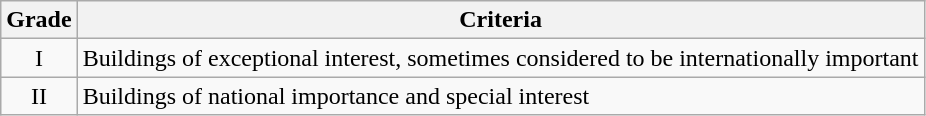<table class="wikitable">
<tr>
<th>Grade</th>
<th>Criteria</th>
</tr>
<tr>
<td align="center" >I</td>
<td>Buildings of exceptional interest, sometimes considered to be internationally important</td>
</tr>
<tr>
<td align="center" >II</td>
<td>Buildings of national importance and special interest</td>
</tr>
</table>
